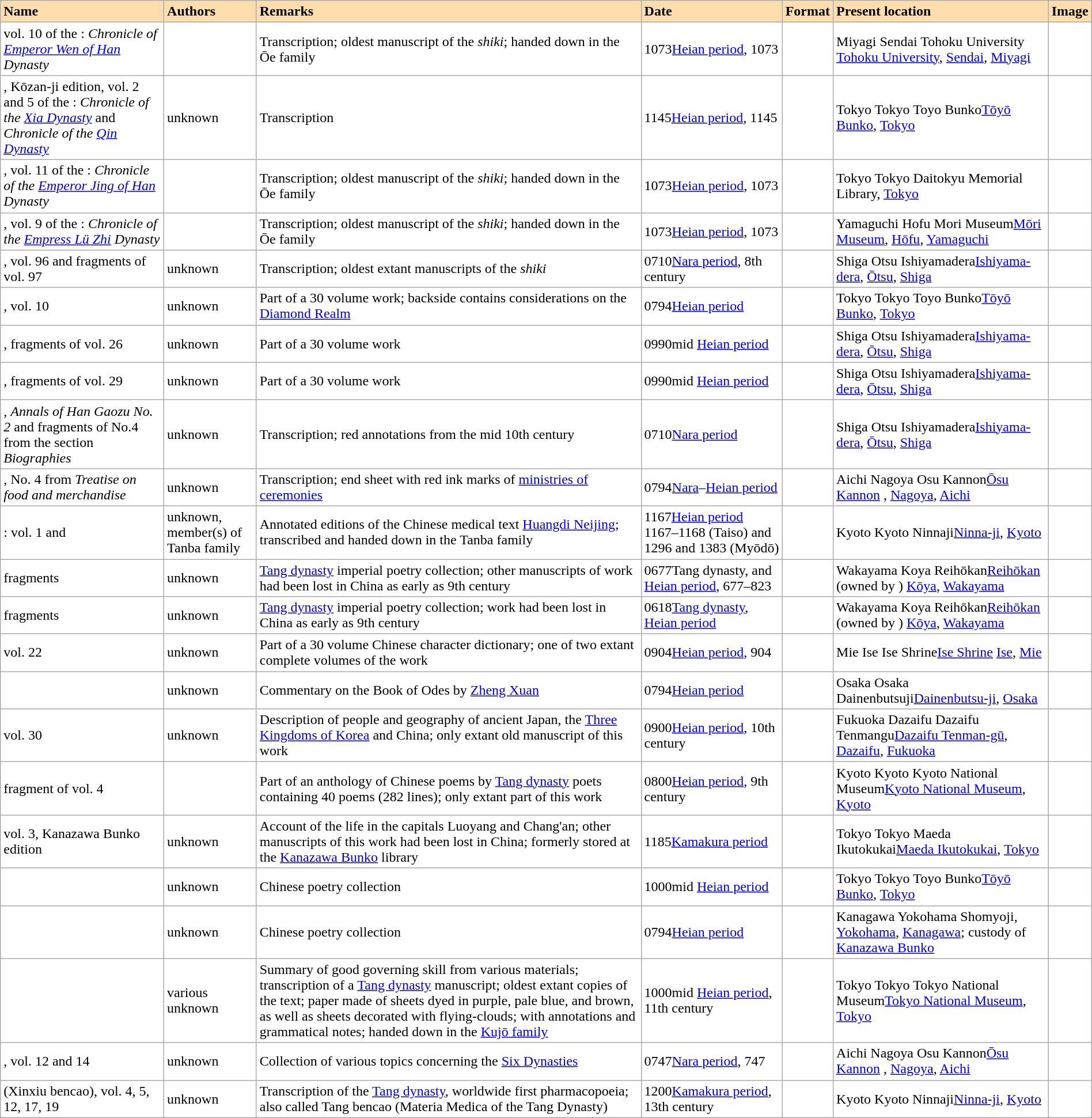<table class="wikitable sortable" style="width:100%; background:#fff;">
<tr>
<th style="text-align:left; background:#ffdead;">Name</th>
<th style="text-align:left; background:#ffdead;">Authors</th>
<th style="text-align:left; background:#ffdead;" class="unsortable">Remarks</th>
<th style="text-align:left; background:#ffdead;">Date</th>
<th style="text-align:left; background:#ffdead;">Format</th>
<th style="text-align:left; background:#ffdead;">Present location</th>
<th style="text-align:left; background:#ffdead;" class="unsortable">Image</th>
</tr>
<tr>
<td> vol. 10 of the : <em>Chronicle of <a href='#'>Emperor Wen of Han</a> Dynasty</em></td>
<td></td>
<td>Transcription; oldest manuscript of the <em>shiki</em>; handed down in the Ōe family</td>
<td><span>1073</span><a href='#'>Heian period</a>, 1073</td>
<td></td>
<td><span>Miyagi Sendai Tohoku University</span> <a href='#'>Tohoku University</a>, <a href='#'>Sendai</a>, <a href='#'>Miyagi</a></td>
<td></td>
</tr>
<tr>
<td>, Kōzan-ji edition, vol. 2 and 5 of the : <em>Chronicle of the <a href='#'>Xia Dynasty</a></em> and <em>Chronicle of the <a href='#'>Qin Dynasty</a></em></td>
<td>unknown</td>
<td>Transcription</td>
<td><span>1145</span><a href='#'>Heian period</a>, 1145</td>
<td></td>
<td><span>Tokyo Tokyo Toyo Bunko</span><a href='#'>Tōyō Bunko</a>, <a href='#'>Tokyo</a></td>
<td></td>
</tr>
<tr>
<td>, vol. 11 of the : <em>Chronicle of the <a href='#'>Emperor Jing of Han</a> Dynasty</em></td>
<td></td>
<td>Transcription; oldest manuscript of the <em>shiki</em>; handed down in the Ōe family</td>
<td><span>1073</span><a href='#'>Heian period</a>, 1073</td>
<td></td>
<td><span>Tokyo Tokyo Daitokyu Memorial Library</span>, <a href='#'>Tokyo</a></td>
<td></td>
</tr>
<tr>
<td>, vol. 9 of the : <em>Chronicle of the <a href='#'>Empress Lü Zhi</a> Dynasty</em></td>
<td></td>
<td>Transcription; oldest manuscript of the <em>shiki</em>; handed down in the Ōe family</td>
<td><span>1073</span><a href='#'>Heian period</a>, 1073</td>
<td></td>
<td><span>Yamaguchi Hofu Mori Museum</span><a href='#'>Mōri Museum</a>, <a href='#'>Hōfu</a>, <a href='#'>Yamaguchi</a></td>
<td></td>
</tr>
<tr>
<td>, vol. 96 and fragments of vol. 97</td>
<td>unknown</td>
<td>Transcription; oldest extant manuscripts of the <em>shiki</em></td>
<td><span>0710</span><a href='#'>Nara period</a>, 8th century</td>
<td></td>
<td><span>Shiga Otsu Ishiyamadera</span><a href='#'>Ishiyama-dera</a>, <a href='#'>Ōtsu</a>, <a href='#'>Shiga</a></td>
<td></td>
</tr>
<tr>
<td>, vol. 10</td>
<td>unknown</td>
<td>Part of a 30 volume work; backside contains considerations on the <a href='#'>Diamond Realm</a></td>
<td><span>0794</span><a href='#'>Heian period</a></td>
<td></td>
<td><span>Tokyo Tokyo Toyo Bunko</span><a href='#'>Tōyō Bunko</a>, <a href='#'>Tokyo</a></td>
<td></td>
</tr>
<tr>
<td>, fragments of vol. 26</td>
<td>unknown</td>
<td>Part of a 30 volume work</td>
<td><span>0990</span>mid <a href='#'>Heian period</a></td>
<td></td>
<td><span>Shiga Otsu Ishiyamadera</span><a href='#'>Ishiyama-dera</a>, <a href='#'>Ōtsu</a>, <a href='#'>Shiga</a></td>
<td></td>
</tr>
<tr>
<td>, fragments of vol. 29</td>
<td>unknown</td>
<td>Part of a 30 volume work</td>
<td><span>0990</span>mid <a href='#'>Heian period</a></td>
<td></td>
<td><span>Shiga Otsu Ishiyamadera</span><a href='#'>Ishiyama-dera</a>, <a href='#'>Ōtsu</a>, <a href='#'>Shiga</a></td>
<td></td>
</tr>
<tr>
<td>, <em>Annals of Han Gaozu No. 2</em> and fragments of No.4 from the section <em>Biographies</em></td>
<td>unknown</td>
<td>Transcription; red annotations from the mid 10th century</td>
<td><span>0710</span><a href='#'>Nara period</a></td>
<td></td>
<td><span>Shiga Otsu Ishiyamadera</span><a href='#'>Ishiyama-dera</a>, <a href='#'>Ōtsu</a>, <a href='#'>Shiga</a></td>
<td></td>
</tr>
<tr>
<td>, No. 4 from <em>Treatise on food and merchandise</em></td>
<td>unknown</td>
<td>Transcription; end sheet with red ink marks of <a href='#'>ministries of ceremonies</a></td>
<td><span>0794</span><a href='#'>Nara</a>–<a href='#'>Heian period</a></td>
<td></td>
<td><span>Aichi Nagoya Osu Kannon</span><a href='#'>Ōsu Kannon</a> , <a href='#'>Nagoya</a>, <a href='#'>Aichi</a></td>
<td></td>
</tr>
<tr>
<td>:  vol. 1 and </td>
<td>unknown, member(s) of Tanba family</td>
<td>Annotated editions of the Chinese medical text <a href='#'>Huangdi Neijing</a>; transcribed and handed down in the Tanba family</td>
<td><span>1167</span><a href='#'>Heian period</a> 1167–1168 (Taiso) and 1296 and 1383 (Myōdō)</td>
<td></td>
<td><span>Kyoto Kyoto Ninnaji</span><a href='#'>Ninna-ji</a>, <a href='#'>Kyoto</a></td>
<td></td>
</tr>
<tr>
<td> fragments</td>
<td>unknown</td>
<td><a href='#'>Tang dynasty</a> imperial poetry collection; other manuscripts of work had been lost in China as early as 9th century</td>
<td><span>0677</span>Tang dynasty, and <a href='#'>Heian period</a>, 677–823</td>
<td></td>
<td><span>Wakayama Koya Reihōkan</span><a href='#'>Reihōkan</a> (owned by ) <a href='#'>Kōya</a>, <a href='#'>Wakayama</a></td>
<td></td>
</tr>
<tr>
<td> fragments</td>
<td>unknown</td>
<td><a href='#'>Tang dynasty</a> imperial poetry collection; work had been lost in China as early as 9th century</td>
<td><span>0618</span><a href='#'>Tang dynasty</a>, <a href='#'>Heian period</a></td>
<td></td>
<td><span>Wakayama Koya Reihōkan</span><a href='#'>Reihōkan</a> (owned by ) <a href='#'>Kōya</a>, <a href='#'>Wakayama</a></td>
<td></td>
</tr>
<tr>
<td> vol. 22</td>
<td>unknown</td>
<td>Part of a 30 volume Chinese character dictionary; one of two extant complete volumes of the work</td>
<td><span>0904</span><a href='#'>Heian period</a>, 904</td>
<td></td>
<td><span>Mie Ise Ise Shrine</span><a href='#'>Ise Shrine</a> <a href='#'>Ise</a>, <a href='#'>Mie</a></td>
<td></td>
</tr>
<tr>
<td></td>
<td>unknown</td>
<td>Commentary on the Book of Odes by <a href='#'>Zheng Xuan</a></td>
<td><span>0794</span><a href='#'>Heian period</a></td>
<td></td>
<td><span>Osaka Osaka Dainenbutsuji</span><a href='#'>Dainenbutsu-ji</a>, <a href='#'>Osaka</a></td>
<td></td>
</tr>
<tr>
<td> vol. 30</td>
<td>unknown</td>
<td>Description of people and geography of ancient Japan, the <a href='#'>Three Kingdoms of Korea</a> and China; only extant old manuscript of this work</td>
<td><span>0900</span><a href='#'>Heian period</a>, 10th century</td>
<td></td>
<td><span>Fukuoka Dazaifu Dazaifu Tenmangu</span><a href='#'>Dazaifu Tenman-gū</a>, <a href='#'>Dazaifu</a>, <a href='#'>Fukuoka</a></td>
<td></td>
</tr>
<tr>
<td> fragment of vol. 4</td>
<td></td>
<td>Part of an anthology of Chinese poems by <a href='#'>Tang dynasty</a> poets containing 40 poems (282 lines); only extant part of this work</td>
<td><span>0800</span><a href='#'>Heian period</a>, 9th century</td>
<td></td>
<td><span>Kyoto Kyoto Kyoto National Museum</span><a href='#'>Kyoto National Museum</a>, <a href='#'>Kyoto</a></td>
<td></td>
</tr>
<tr>
<td> vol. 3, Kanazawa Bunko edition</td>
<td>unknown</td>
<td>Account of the life in the capitals Luoyang and Chang'an; other manuscripts of this work had been lost in China; formerly stored at the <a href='#'>Kanazawa Bunko</a> library</td>
<td><span>1185</span><a href='#'>Kamakura period</a></td>
<td></td>
<td><span>Tokyo Tokyo Maeda Ikutokukai</span><a href='#'>Maeda Ikutokukai</a>, <a href='#'>Tokyo</a></td>
<td></td>
</tr>
<tr>
<td></td>
<td>unknown</td>
<td>Chinese poetry collection</td>
<td><span>1000</span>mid <a href='#'>Heian period</a></td>
<td></td>
<td><span>Tokyo Tokyo Toyo Bunko</span><a href='#'>Tōyō Bunko</a>, <a href='#'>Tokyo</a></td>
<td></td>
</tr>
<tr>
<td></td>
<td>unknown</td>
<td>Chinese poetry collection</td>
<td><span>0794</span><a href='#'>Heian period</a></td>
<td></td>
<td><span>Kanagawa Yokohama Shomyoji</span>, <a href='#'>Yokohama</a>, <a href='#'>Kanagawa</a>; custody of <a href='#'>Kanazawa Bunko</a></td>
<td></td>
</tr>
<tr>
<td></td>
<td>various unknown</td>
<td>Summary of good governing skill from various materials; transcription of a <a href='#'>Tang dynasty</a> manuscript; oldest extant copies of the text; paper made of sheets dyed in purple, pale blue, and brown, as well as sheets decorated with flying-clouds; with annotations and grammatical notes; handed down in the <a href='#'>Kujō family</a></td>
<td><span>1000</span>mid <a href='#'>Heian period</a>, 11th century</td>
<td></td>
<td><span>Tokyo Tokyo Tokyo National Museum</span><a href='#'>Tokyo National Museum</a>, <a href='#'>Tokyo</a></td>
<td></td>
</tr>
<tr>
<td>, vol. 12 and 14</td>
<td>unknown</td>
<td>Collection of various topics concerning the <a href='#'>Six Dynasties</a></td>
<td><span>0747</span><a href='#'>Nara period</a>, 747</td>
<td></td>
<td><span>Aichi Nagoya Osu Kannon</span><a href='#'>Ōsu Kannon</a> , <a href='#'>Nagoya</a>, <a href='#'>Aichi</a></td>
<td></td>
</tr>
<tr>
<td> (Xinxiu bencao), vol. 4, 5, 12, 17, 19</td>
<td>unknown</td>
<td>Transcription of the <a href='#'>Tang dynasty</a>, worldwide first pharmacopoeia; also called Tang bencao (Materia Medica of the Tang Dynasty)</td>
<td><span>1200</span><a href='#'>Kamakura period</a>, 13th century</td>
<td></td>
<td><span>Kyoto Kyoto Ninnaji</span><a href='#'>Ninna-ji</a>, <a href='#'>Kyoto</a></td>
<td></td>
</tr>
</table>
